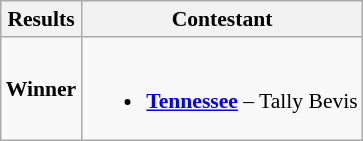<table class="wikitable" style="font-size:90%;">
<tr>
<th>Results</th>
<th>Contestant</th>
</tr>
<tr>
<td><strong>Winner</strong></td>
<td><br><ul><li> <strong><a href='#'>Tennessee</a></strong> – Tally Bevis</li></ul></td>
</tr>
</table>
